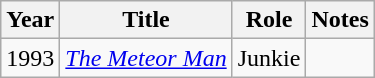<table class="wikitable">
<tr>
<th>Year</th>
<th>Title</th>
<th>Role</th>
<th>Notes</th>
</tr>
<tr>
<td>1993</td>
<td><a href='#'><em>The Meteor Man</em></a></td>
<td>Junkie</td>
<td></td>
</tr>
</table>
